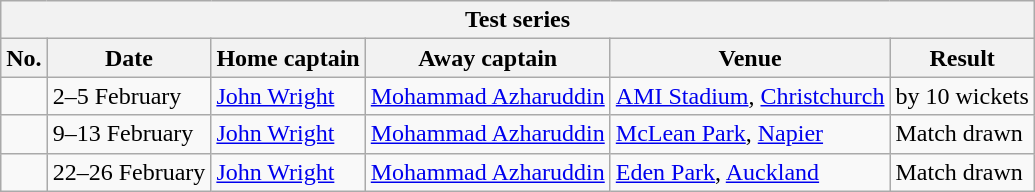<table class="wikitable">
<tr>
<th colspan="9">Test series</th>
</tr>
<tr>
<th>No.</th>
<th>Date</th>
<th>Home captain</th>
<th>Away captain</th>
<th>Venue</th>
<th>Result</th>
</tr>
<tr>
<td></td>
<td>2–5 February</td>
<td><a href='#'>John Wright</a></td>
<td><a href='#'>Mohammad Azharuddin</a></td>
<td><a href='#'>AMI Stadium</a>, <a href='#'>Christchurch</a></td>
<td> by 10 wickets</td>
</tr>
<tr>
<td></td>
<td>9–13 February</td>
<td><a href='#'>John Wright</a></td>
<td><a href='#'>Mohammad Azharuddin</a></td>
<td><a href='#'>McLean Park</a>, <a href='#'>Napier</a></td>
<td>Match drawn</td>
</tr>
<tr>
<td></td>
<td>22–26 February</td>
<td><a href='#'>John Wright</a></td>
<td><a href='#'>Mohammad Azharuddin</a></td>
<td><a href='#'>Eden Park</a>, <a href='#'>Auckland</a></td>
<td>Match drawn</td>
</tr>
</table>
